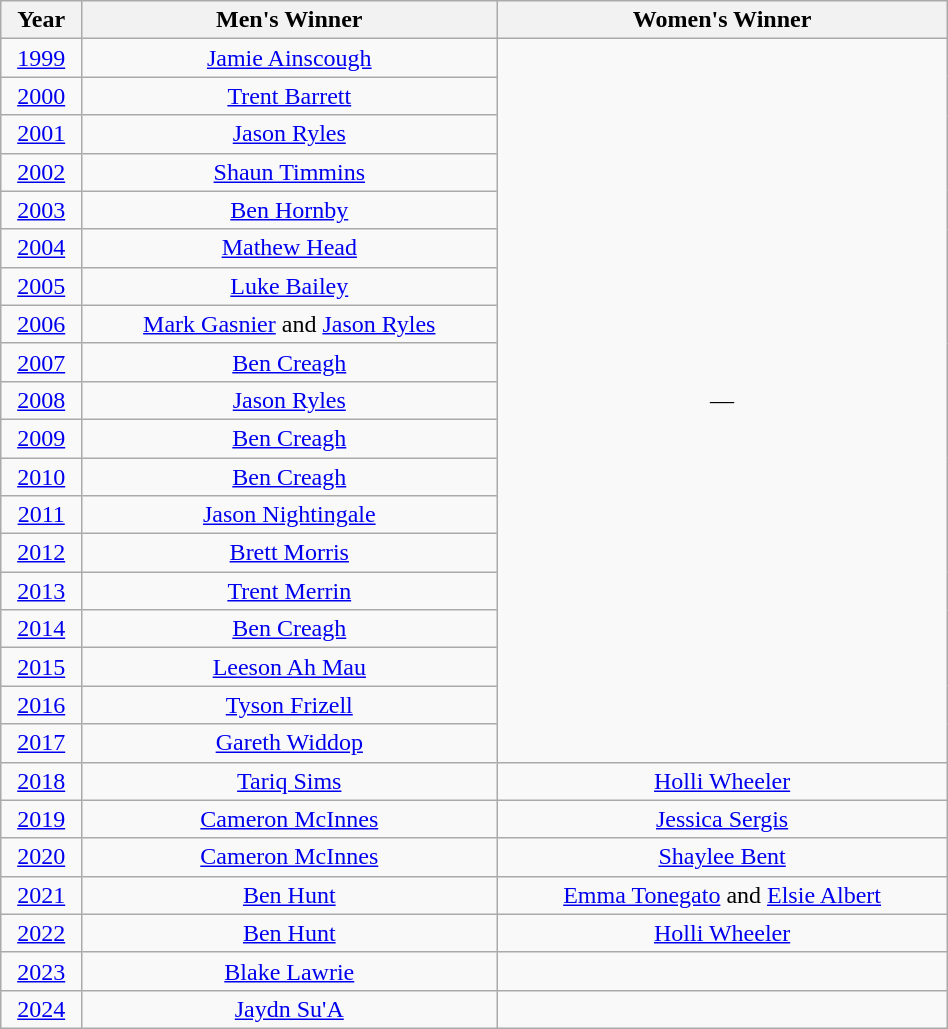<table class="wikitable" width="50%" style="text-align: center;">
<tr>
<th>Year</th>
<th>Men's Winner</th>
<th>Women's Winner</th>
</tr>
<tr>
<td><a href='#'>1999</a></td>
<td><a href='#'>Jamie Ainscough</a></td>
<td rowspan="19">—</td>
</tr>
<tr>
<td><a href='#'>2000</a></td>
<td><a href='#'>Trent Barrett</a></td>
</tr>
<tr>
<td><a href='#'>2001</a></td>
<td><a href='#'>Jason Ryles</a></td>
</tr>
<tr>
<td><a href='#'>2002</a></td>
<td><a href='#'>Shaun Timmins</a></td>
</tr>
<tr>
<td><a href='#'>2003</a></td>
<td><a href='#'>Ben Hornby</a></td>
</tr>
<tr>
<td><a href='#'>2004</a></td>
<td><a href='#'>Mathew Head</a></td>
</tr>
<tr>
<td><a href='#'>2005</a></td>
<td><a href='#'>Luke Bailey</a></td>
</tr>
<tr>
<td><a href='#'>2006</a></td>
<td><a href='#'>Mark Gasnier</a> and <a href='#'>Jason Ryles</a></td>
</tr>
<tr>
<td><a href='#'>2007</a></td>
<td><a href='#'>Ben Creagh</a></td>
</tr>
<tr>
<td><a href='#'>2008</a></td>
<td><a href='#'>Jason Ryles</a></td>
</tr>
<tr>
<td><a href='#'>2009</a></td>
<td><a href='#'>Ben Creagh</a></td>
</tr>
<tr>
<td><a href='#'>2010</a></td>
<td><a href='#'>Ben Creagh</a></td>
</tr>
<tr>
<td><a href='#'>2011</a></td>
<td><a href='#'>Jason Nightingale</a></td>
</tr>
<tr>
<td><a href='#'>2012</a></td>
<td><a href='#'>Brett Morris</a></td>
</tr>
<tr>
<td><a href='#'>2013</a></td>
<td><a href='#'>Trent Merrin</a></td>
</tr>
<tr>
<td><a href='#'>2014</a></td>
<td><a href='#'>Ben Creagh</a></td>
</tr>
<tr>
<td><a href='#'>2015</a></td>
<td><a href='#'>Leeson Ah Mau</a></td>
</tr>
<tr>
<td><a href='#'>2016</a></td>
<td><a href='#'>Tyson Frizell</a></td>
</tr>
<tr>
<td><a href='#'>2017</a></td>
<td><a href='#'>Gareth Widdop</a></td>
</tr>
<tr>
<td><a href='#'>2018</a></td>
<td><a href='#'>Tariq Sims</a></td>
<td><a href='#'>Holli Wheeler</a></td>
</tr>
<tr>
<td><a href='#'>2019</a></td>
<td><a href='#'>Cameron McInnes</a></td>
<td><a href='#'>Jessica Sergis</a></td>
</tr>
<tr>
<td><a href='#'>2020</a></td>
<td><a href='#'>Cameron McInnes</a></td>
<td><a href='#'>Shaylee Bent</a></td>
</tr>
<tr>
<td><a href='#'>2021</a></td>
<td><a href='#'>Ben Hunt</a></td>
<td><a href='#'>Emma Tonegato</a> and <a href='#'>Elsie Albert</a></td>
</tr>
<tr>
<td><a href='#'>2022</a></td>
<td><a href='#'>Ben Hunt</a></td>
<td><a href='#'>Holli Wheeler</a></td>
</tr>
<tr>
<td><a href='#'>2023</a></td>
<td><a href='#'>Blake Lawrie</a></td>
<td></td>
</tr>
<tr>
<td><a href='#'>2024</a></td>
<td><a href='#'>Jaydn Su'A</a></td>
<td></td>
</tr>
</table>
